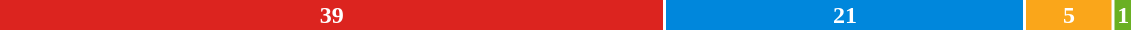<table style="width:60%; text-align:center;">
<tr style="color:white;">
<td style="background:#DC241f; width:59.1%;"><strong>39</strong></td>
<td style="background:#0087DC; width:31.8%;"><strong>21</strong></td>
<td style="background:#FAA61A; width:7.6%;"><strong>5</strong></td>
<td style="background:#6AB023; width:1.5%;"><strong>1</strong></td>
</tr>
<tr>
<td><span></span></td>
<td><span></span></td>
<td><span></span></td>
<td><span></span></td>
</tr>
</table>
